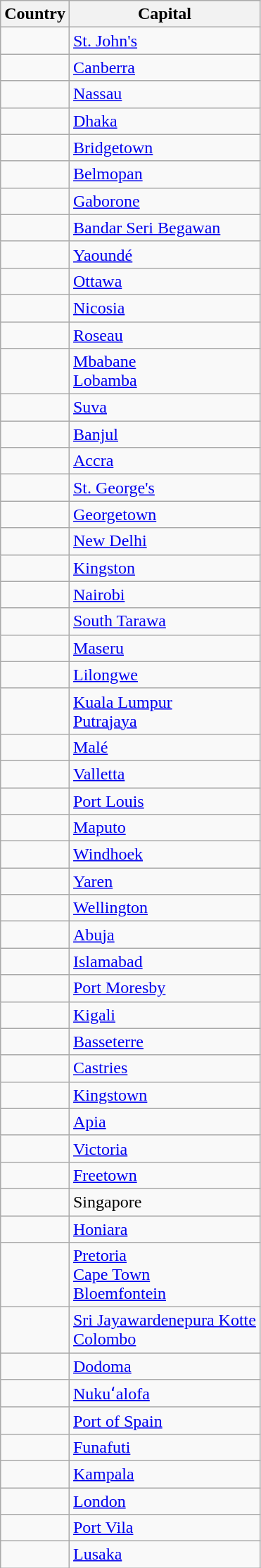<table class="wikitable unsortable">
<tr>
<th>Country</th>
<th>Capital</th>
</tr>
<tr>
<td></td>
<td><a href='#'>St. John's</a></td>
</tr>
<tr>
<td></td>
<td><a href='#'>Canberra</a></td>
</tr>
<tr>
<td></td>
<td><a href='#'>Nassau</a></td>
</tr>
<tr>
<td></td>
<td><a href='#'>Dhaka</a></td>
</tr>
<tr>
<td></td>
<td><a href='#'>Bridgetown</a></td>
</tr>
<tr>
<td></td>
<td><a href='#'>Belmopan</a></td>
</tr>
<tr>
<td></td>
<td><a href='#'>Gaborone</a></td>
</tr>
<tr>
<td></td>
<td><a href='#'>Bandar Seri Begawan</a></td>
</tr>
<tr>
<td></td>
<td><a href='#'>Yaoundé</a></td>
</tr>
<tr>
<td></td>
<td><a href='#'>Ottawa</a></td>
</tr>
<tr>
<td></td>
<td><a href='#'>Nicosia</a></td>
</tr>
<tr>
<td></td>
<td><a href='#'>Roseau</a></td>
</tr>
<tr>
<td></td>
<td><a href='#'>Mbabane</a><br><a href='#'>Lobamba</a></td>
</tr>
<tr>
<td></td>
<td><a href='#'>Suva</a></td>
</tr>
<tr>
<td></td>
<td><a href='#'>Banjul</a></td>
</tr>
<tr>
<td></td>
<td><a href='#'>Accra</a></td>
</tr>
<tr>
<td></td>
<td><a href='#'>St. George's</a></td>
</tr>
<tr>
<td></td>
<td><a href='#'>Georgetown</a></td>
</tr>
<tr>
<td></td>
<td><a href='#'>New Delhi</a></td>
</tr>
<tr>
<td></td>
<td><a href='#'>Kingston</a></td>
</tr>
<tr>
<td></td>
<td><a href='#'>Nairobi</a></td>
</tr>
<tr>
<td></td>
<td><a href='#'>South Tarawa</a></td>
</tr>
<tr>
<td></td>
<td><a href='#'>Maseru</a></td>
</tr>
<tr>
<td></td>
<td><a href='#'>Lilongwe</a></td>
</tr>
<tr>
<td></td>
<td><a href='#'>Kuala Lumpur</a><br><a href='#'>Putrajaya</a></td>
</tr>
<tr>
<td></td>
<td><a href='#'>Malé</a></td>
</tr>
<tr>
<td></td>
<td><a href='#'>Valletta</a></td>
</tr>
<tr>
<td></td>
<td><a href='#'>Port Louis</a></td>
</tr>
<tr>
<td></td>
<td><a href='#'>Maputo</a></td>
</tr>
<tr>
<td></td>
<td><a href='#'>Windhoek</a></td>
</tr>
<tr>
<td></td>
<td><a href='#'>Yaren</a></td>
</tr>
<tr>
<td></td>
<td><a href='#'>Wellington</a></td>
</tr>
<tr>
<td></td>
<td><a href='#'>Abuja</a></td>
</tr>
<tr>
<td></td>
<td><a href='#'>Islamabad</a></td>
</tr>
<tr>
<td></td>
<td><a href='#'>Port Moresby</a></td>
</tr>
<tr>
<td></td>
<td><a href='#'>Kigali</a></td>
</tr>
<tr>
<td></td>
<td><a href='#'>Basseterre</a></td>
</tr>
<tr>
<td></td>
<td><a href='#'>Castries</a></td>
</tr>
<tr>
<td></td>
<td><a href='#'>Kingstown</a></td>
</tr>
<tr>
<td></td>
<td><a href='#'>Apia</a></td>
</tr>
<tr>
<td></td>
<td><a href='#'>Victoria</a></td>
</tr>
<tr>
<td></td>
<td><a href='#'>Freetown</a></td>
</tr>
<tr>
<td></td>
<td>Singapore</td>
</tr>
<tr>
<td></td>
<td><a href='#'>Honiara</a></td>
</tr>
<tr>
<td></td>
<td><a href='#'>Pretoria</a><br><a href='#'>Cape Town</a><br><a href='#'>Bloemfontein</a></td>
</tr>
<tr>
<td></td>
<td><a href='#'>Sri Jayawardenepura Kotte</a><br><a href='#'>Colombo</a></td>
</tr>
<tr>
<td></td>
<td><a href='#'>Dodoma</a></td>
</tr>
<tr>
<td></td>
<td><a href='#'>Nukuʻalofa</a></td>
</tr>
<tr>
<td></td>
<td><a href='#'>Port of Spain</a></td>
</tr>
<tr>
<td></td>
<td><a href='#'>Funafuti</a></td>
</tr>
<tr>
<td></td>
<td><a href='#'>Kampala</a></td>
</tr>
<tr>
<td></td>
<td><a href='#'>London</a></td>
</tr>
<tr>
<td></td>
<td><a href='#'>Port Vila</a></td>
</tr>
<tr>
<td></td>
<td><a href='#'>Lusaka</a></td>
</tr>
</table>
